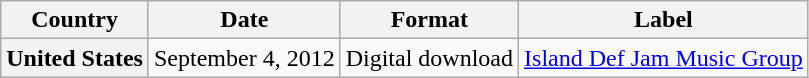<table class="wikitable plainrowheaders">
<tr>
<th scope="col">Country</th>
<th scope="col">Date</th>
<th scope="col">Format</th>
<th scope="col">Label</th>
</tr>
<tr>
<th scope="row">United States</th>
<td rowspan="4">September 4, 2012</td>
<td rowspan="15">Digital download</td>
<td rowspan="16"><a href='#'>Island Def Jam Music Group</a></td>
</tr>
</table>
